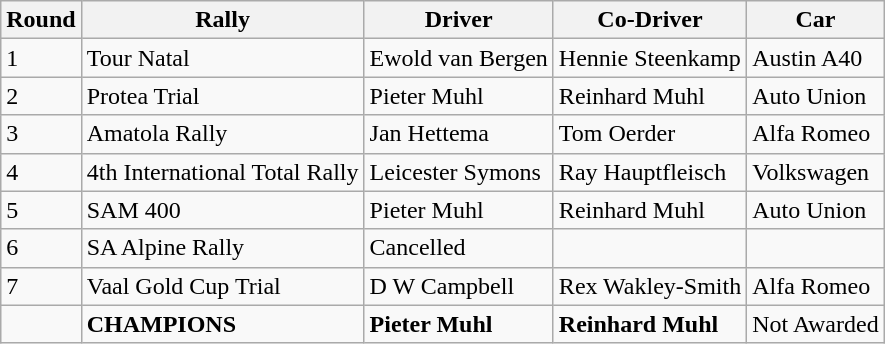<table class="wikitable">
<tr>
<th>Round</th>
<th>Rally</th>
<th>Driver</th>
<th>Co-Driver</th>
<th>Car</th>
</tr>
<tr>
<td>1</td>
<td>Tour Natal</td>
<td>Ewold van Bergen</td>
<td>Hennie Steenkamp</td>
<td>Austin A40</td>
</tr>
<tr>
<td>2</td>
<td>Protea Trial</td>
<td>Pieter Muhl</td>
<td>Reinhard Muhl</td>
<td>Auto Union</td>
</tr>
<tr>
<td>3</td>
<td>Amatola Rally</td>
<td>Jan Hettema</td>
<td>Tom Oerder</td>
<td>Alfa Romeo</td>
</tr>
<tr>
<td>4</td>
<td>4th International Total Rally</td>
<td>Leicester Symons</td>
<td>Ray Hauptfleisch</td>
<td>Volkswagen</td>
</tr>
<tr>
<td>5</td>
<td>SAM 400</td>
<td>Pieter Muhl</td>
<td>Reinhard Muhl</td>
<td>Auto Union</td>
</tr>
<tr>
<td>6</td>
<td>SA Alpine Rally</td>
<td>Cancelled</td>
<td></td>
<td></td>
</tr>
<tr>
<td>7</td>
<td>Vaal Gold Cup Trial</td>
<td>D W Campbell</td>
<td>Rex Wakley-Smith</td>
<td>Alfa Romeo</td>
</tr>
<tr>
<td></td>
<td><strong>CHAMPIONS</strong></td>
<td><strong>Pieter Muhl</strong></td>
<td><strong>Reinhard Muhl</strong></td>
<td>Not Awarded</td>
</tr>
</table>
